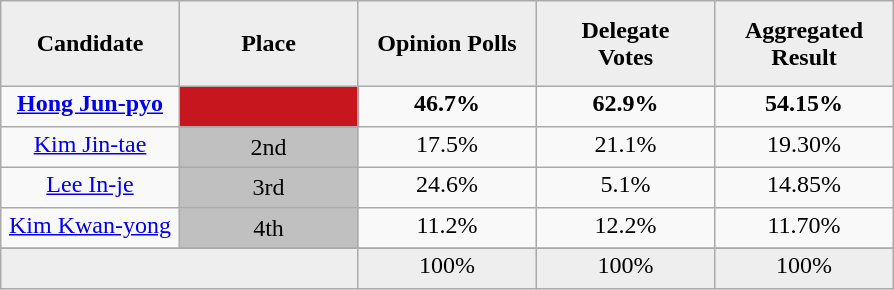<table class="wikitable"  style="float: margin:10px">
<tr style="background:#eee; text-align:center;">
<td style="padding:10px; width:98px;"><strong>Candidate</strong></td>
<td style="padding:10px; width:98px;"><strong>Place</strong></td>
<td style="padding:10px; width:98px;"><strong>Opinion Polls</strong></td>
<td style="padding:10px; width:98px;"><strong>Delegate Votes</strong></td>
<td style="padding:10px; width:98px;"><strong>Aggregated Result</strong></td>
</tr>
<tr>
<td style="width:90px; padding:2px 0 6px; text-align:center;"><strong><a href='#'>Hong Jun-pyo</a></strong></td>
<td style="background: #C8161E; text-align:center"><strong></strong></td>
<td style="width:90px; padding:2px 0 6px; text-align:center;"><strong>46.7%</strong></td>
<td style="width:90px; padding:2px 0 6px; text-align:center;"><strong>62.9%</strong></td>
<td style="width:90px; padding:2px 0 6px; text-align:center;"><strong>54.15%</strong></td>
</tr>
<tr>
<td style="width:90px; padding:2px 0 6px; text-align:center;"><a href='#'>Kim Jin-tae</a></td>
<td style="background:silver; text-align:center">2nd</td>
<td style="width:90px; padding:2px 0 6px; text-align:center;">17.5%</td>
<td style="width:90px; padding:2px 0 6px; text-align:center;">21.1%</td>
<td style="width:90px; padding:2px 0 6px; text-align:center;">19.30%</td>
</tr>
<tr>
<td style="width:90px; padding:2px 0 6px; text-align:center;"><a href='#'>Lee In-je</a></td>
<td style="background: silver; text-align:center">3rd</td>
<td style="width:90px; padding:2px 0 6px; text-align:center;">24.6%</td>
<td style="width:90px; padding:2px 0 6px; text-align:center;">5.1%</td>
<td style="width:90px; padding:2px 0 6px; text-align:center;">14.85%</td>
</tr>
<tr>
<td style="width:90px; padding:2px 0 6px; text-align:center;"><a href='#'>Kim Kwan-yong</a></td>
<td style="background:silver; text-align:center">4th</td>
<td style="width:90px; padding:2px 0 6px; text-align:center;">11.2%</td>
<td style="width:90px; padding:2px 0 6px; text-align:center;">12.2%</td>
<td style="width:90px; padding:2px 0 6px; text-align:center;">11.70%</td>
</tr>
<tr>
</tr>
<tr style="background:#eee;">
<td colspan=2></td>
<td style="width:90px; padding:2px 0 6px; text-align:center;">100%</td>
<td style="width:90px; padding:2px 0 6px; text-align:center;">100%</td>
<td style="width:90px; padding:2px 0 6px; text-align:center;">100%</td>
</tr>
</table>
